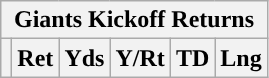<table class="wikitable">
<tr>
<th colspan="6">Giants Kickoff Returns</th>
</tr>
<tr>
<th></th>
<th>Ret</th>
<th>Yds</th>
<th>Y/Rt</th>
<th>TD</th>
<th>Lng</th>
</tr>
</table>
